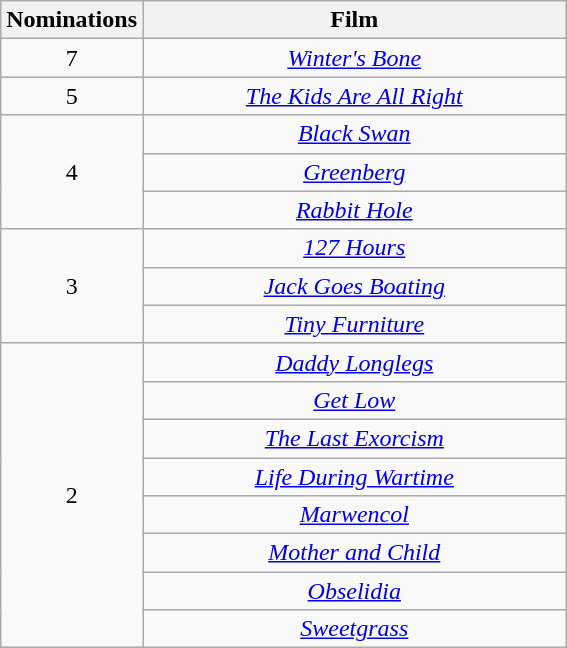<table class="wikitable" rowspan=2 border=2 style="text-align:center;">
<tr>
<th scope="col" width="50">Nominations</th>
<th scope="col" width="275">Film</th>
</tr>
<tr>
<td style="text-align:center;">7</td>
<td><em><a href='#'>Winter's Bone</a></em></td>
</tr>
<tr>
<td style="text-align:center;">5</td>
<td><em><a href='#'>The Kids Are All Right</a></em></td>
</tr>
<tr>
<td rowspan="3" style="text-align:center;">4</td>
<td><em><a href='#'>Black Swan</a></em></td>
</tr>
<tr>
<td><em><a href='#'>Greenberg</a></em></td>
</tr>
<tr>
<td><em><a href='#'>Rabbit Hole</a></em></td>
</tr>
<tr>
<td rowspan="3" style="text-align:center;">3</td>
<td><em><a href='#'>127 Hours</a></em></td>
</tr>
<tr>
<td><em><a href='#'>Jack Goes Boating</a></em></td>
</tr>
<tr>
<td><em><a href='#'>Tiny Furniture</a></em></td>
</tr>
<tr>
<td rowspan="8" style="text-align:center;">2</td>
<td><em><a href='#'>Daddy Longlegs</a></em></td>
</tr>
<tr>
<td><em><a href='#'>Get Low</a></em></td>
</tr>
<tr>
<td><em><a href='#'>The Last Exorcism</a></em></td>
</tr>
<tr>
<td><em><a href='#'>Life During Wartime</a></em></td>
</tr>
<tr>
<td><em><a href='#'>Marwencol</a></em></td>
</tr>
<tr>
<td><em><a href='#'>Mother and Child</a></em></td>
</tr>
<tr>
<td><em><a href='#'>Obselidia</a></em></td>
</tr>
<tr>
<td><em><a href='#'>Sweetgrass</a></em></td>
</tr>
</table>
